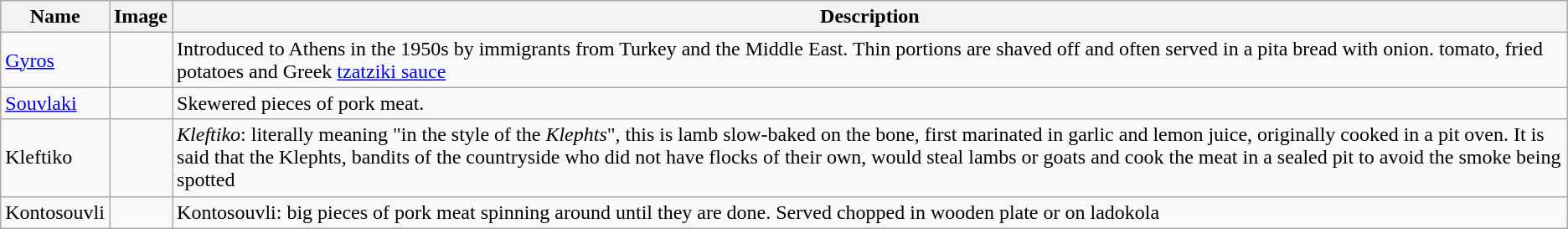<table class="wikitable sortable">
<tr>
<th>Name</th>
<th class="unsortable">Image</th>
<th>Description</th>
</tr>
<tr>
<td><a href='#'>Gyros</a></td>
<td></td>
<td>Introduced to Athens in the 1950s by immigrants from Turkey and the Middle East. Thin portions are shaved off and often served in a pita bread with onion. tomato, fried potatoes and Greek <a href='#'>tzatziki sauce</a></td>
</tr>
<tr>
<td><a href='#'>Souvlaki</a></td>
<td></td>
<td>Skewered pieces of pork meat.</td>
</tr>
<tr>
<td>Kleftiko</td>
<td></td>
<td><em>Kleftiko</em>: literally meaning "in the style of the <em>Klephts</em>", this is lamb slow-baked on the bone, first marinated in garlic and lemon juice, originally cooked in a pit oven. It is said that the Klephts, bandits of the countryside who did not have flocks of their own, would steal lambs or goats and cook the meat in a sealed pit to avoid the smoke being spotted</td>
</tr>
<tr>
<td>Kontosouvli</td>
<td></td>
<td>Kontosouvli: big pieces of pork meat spinning around until they are done. Served chopped in wooden plate or on ladokola</td>
</tr>
</table>
